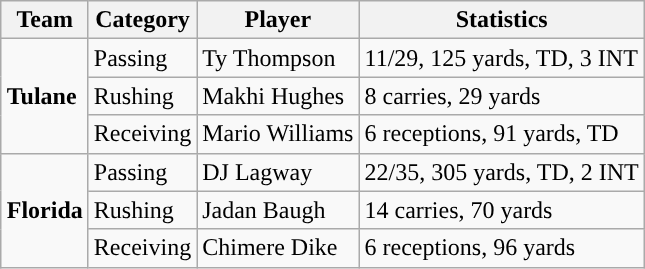<table class="wikitable" style="float: right;">
<tr>
<th>Team</th>
<th>Category</th>
<th>Player</th>
<th>Statistics</th>
</tr>
<tr>
<td rowspan=3><strong>Tulane</strong></td>
<td>Passing</td>
<td>Ty Thompson</td>
<td>11/29, 125 yards, TD, 3 INT</td>
</tr>
<tr>
<td>Rushing</td>
<td>Makhi Hughes</td>
<td>8 carries, 29 yards</td>
</tr>
<tr>
<td>Receiving</td>
<td>Mario Williams</td>
<td>6 receptions, 91 yards, TD</td>
</tr>
<tr>
<td rowspan=3><strong>Florida</strong></td>
<td>Passing</td>
<td>DJ Lagway</td>
<td>22/35, 305 yards, TD, 2 INT</td>
</tr>
<tr>
<td>Rushing</td>
<td>Jadan Baugh</td>
<td>14 carries, 70 yards</td>
</tr>
<tr>
<td>Receiving</td>
<td>Chimere Dike</td>
<td>6 receptions, 96 yards</td>
</tr>
</table>
